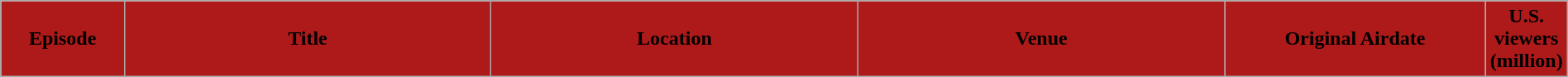<table class="wikitable plainrowheaders"  style="width:100%; background:#fff;">
<tr>
<th style="background:#AE1A1A; width:8%;"><span>Episode</span></th>
<th style="background:#AE1A1A; width:24%;"><span>Title</span></th>
<th style="background:#AE1A1A; width:24%;"><span>Location</span></th>
<th style="background:#AE1A1A; width:24%;"><span>Venue</span></th>
<th style="background:#AE1A1A; width:17%;"><span>Original Airdate</span></th>
<th style="background:#AE1A1A; width:14%;"><span>U.S. viewers<br>(million)</span><br>











</th>
</tr>
</table>
